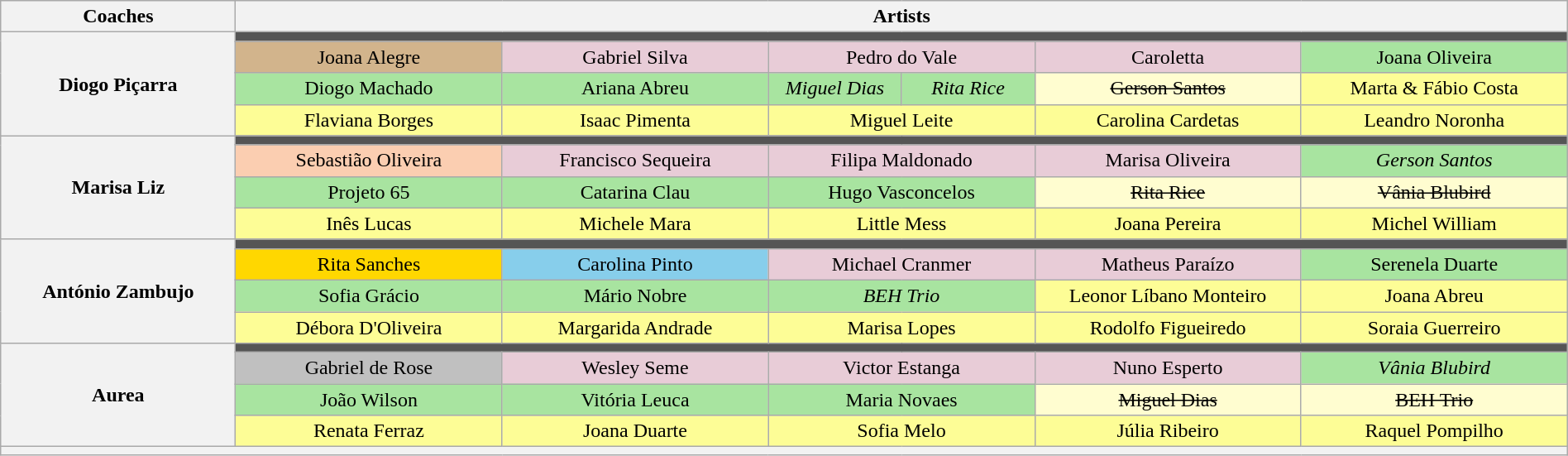<table class="wikitable collapsible collapsed" style="text-align:center; width:100%">
<tr>
<th style="width:15%">Coaches</th>
<th style="width:85%" colspan="6">Artists</th>
</tr>
<tr>
<th rowspan="4">Diogo Piçarra</th>
<td colspan="6" style="background:#555"></td>
</tr>
<tr>
<td style="background:tan; width:17%">Joana Alegre</td>
<td style="background:#E8CCD7; width:17%">Gabriel Silva</td>
<td style="background:#E8CCD7" colspan="2">Pedro do Vale</td>
<td style="background:#E8CCD7; width:17%">Caroletta</td>
<td style="background:#A8E4A0; width:17%">Joana Oliveira</td>
</tr>
<tr>
<td style="background:#A8E4A0">Diogo Machado</td>
<td style="background:#A8E4A0">Ariana Abreu</td>
<td style="background:#A8E4A0; width:8.5%"><em>Miguel Dias</em></td>
<td style="background:#A8E4A0; width:8.5%"><em>Rita Rice</em></td>
<td style="background:#FFFDD0"><s>Gerson Santos</s></td>
<td style="background:#FDFD96">Marta & Fábio Costa</td>
</tr>
<tr>
<td style="background:#FDFD96">Flaviana Borges</td>
<td style="background:#FDFD96">Isaac Pimenta</td>
<td style="background:#FDFD96" colspan="2">Miguel Leite</td>
<td style="background:#FDFD96">Carolina Cardetas</td>
<td bgcolor="#FDFD96">Leandro Noronha</td>
</tr>
<tr>
<th rowspan="4">Marisa Liz</th>
<td colspan="6" style="background:#555"></td>
</tr>
<tr>
<td style="background:#fbceb1">Sebastião Oliveira</td>
<td style="background:#E8CCD7">Francisco Sequeira</td>
<td style="background:#E8CCD7" colspan="2">Filipa Maldonado</td>
<td style="background:#E8CCD7">Marisa Oliveira</td>
<td style="background:#A8E4A0"><em>Gerson Santos</em></td>
</tr>
<tr>
<td style="background:#A8E4A0">Projeto 65</td>
<td style="background:#A8E4A0">Catarina Clau</td>
<td style="background:#A8E4A0" colspan="2">Hugo Vasconcelos</td>
<td style="background:#FFFDD0"><s>Rita Rice</s></td>
<td style="background:#FFFDD0"><s>Vânia Blubird</s></td>
</tr>
<tr>
<td style="background:#FDFD96">Inês Lucas</td>
<td style="background:#FDFD96">Michele Mara</td>
<td style="background:#FDFD96" colspan="2">Little Mess</td>
<td style="background:#FDFD96">Joana Pereira</td>
<td style="background:#FDFD96">Michel William</td>
</tr>
<tr>
<th rowspan="4">António Zambujo</th>
<td colspan="6" style="background:#555"></td>
</tr>
<tr>
<td style="background:gold">Rita Sanches</td>
<td style="background:skyblue">Carolina Pinto</td>
<td style="background:#E8CCD7" colspan="2">Michael Cranmer</td>
<td style="background:#E8CCD7">Matheus Paraízo</td>
<td style="background:#A8E4A0">Serenela Duarte</td>
</tr>
<tr>
<td style="background:#A8E4A0">Sofia Grácio</td>
<td style="background:#A8E4A0">Mário Nobre</td>
<td style="background:#A8E4A0" colspan="2"><em>BEH Trio</em></td>
<td style="background:#FDFD96">Leonor Líbano Monteiro</td>
<td style="background:#FDFD96">Joana Abreu</td>
</tr>
<tr>
<td style="background:#FDFD96">Débora D'Oliveira</td>
<td style="background:#FDFD96">Margarida Andrade</td>
<td style="background:#FDFD96" colspan="2">Marisa Lopes</td>
<td style="background:#FDFD96">Rodolfo Figueiredo</td>
<td style="background:#FDFD96">Soraia Guerreiro</td>
</tr>
<tr>
<th rowspan="4">Aurea</th>
<td colspan="6" style="background:#555"></td>
</tr>
<tr>
<td style="background:silver">Gabriel de Rose</td>
<td style="background:#E8CCD7">Wesley Seme</td>
<td style="background:#E8CCD7" colspan="2">Victor Estanga</td>
<td style="background:#E8CCD7">Nuno Esperto</td>
<td style="background:#A8E4A0"><em>Vânia Blubird</em></td>
</tr>
<tr>
<td style="background:#A8E4A0">João Wilson</td>
<td style="background:#A8E4A0">Vitória Leuca</td>
<td style="background:#A8E4A0" colspan="2">Maria Novaes</td>
<td style="background:#FFFDD0"><s>Miguel Dias</s></td>
<td style="background:#FFFDD0"><s>BEH Trio</s></td>
</tr>
<tr>
<td style="background:#FDFD96">Renata Ferraz</td>
<td style="background:#FDFD96">Joana Duarte</td>
<td style="background:#FDFD96" colspan="2">Sofia Melo</td>
<td style="background:#FDFD96">Júlia Ribeiro</td>
<td style="background:#FDFD96">Raquel Pompilho</td>
</tr>
<tr>
<th style="font-size:90%; line-height:12px" colspan="7"></th>
</tr>
</table>
